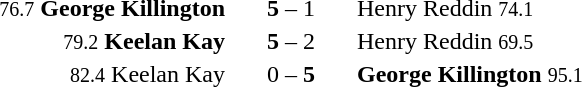<table style="text-align:center">
<tr>
<th width=233></th>
<th width=80></th>
<th width=233></th>
</tr>
<tr>
<td align=right><small>76.7</small> <strong>George Killington</strong> </td>
<td><strong>5</strong> – 1</td>
<td align=left> Henry Reddin <small>74.1</small></td>
</tr>
<tr>
<td align=right><small>79.2</small> <strong>Keelan Kay</strong> </td>
<td><strong>5</strong> – 2</td>
<td align=left> Henry Reddin <small>69.5</small></td>
</tr>
<tr>
<td align=right><small>82.4</small> Keelan Kay </td>
<td>0 – <strong>5</strong></td>
<td align=left> <strong>George Killington</strong> <small>95.1</small></td>
</tr>
</table>
